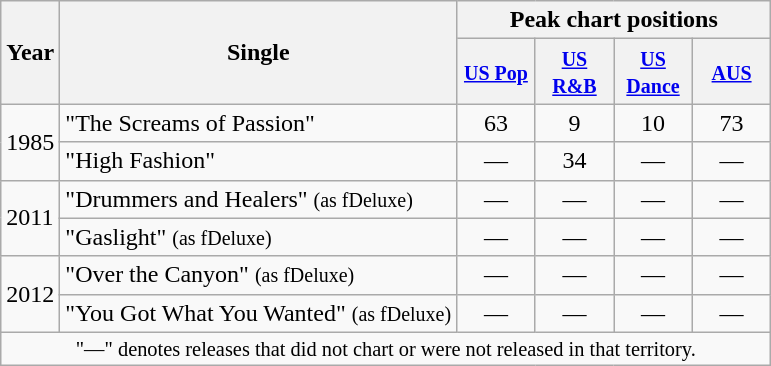<table class="wikitable">
<tr>
<th scope="col" rowspan="2">Year</th>
<th scope="col" rowspan="2">Single</th>
<th scope="col" colspan="4">Peak chart positions</th>
</tr>
<tr>
<th style="width:45px;"><small><a href='#'>US Pop</a></small><br></th>
<th style="width:45px;"><small><a href='#'>US R&B</a></small><br></th>
<th style="width:45px;"><small><a href='#'>US Dance</a></small><br></th>
<th style="width:45px;"><small><a href='#'>AUS</a></small><br></th>
</tr>
<tr>
<td rowspan="2">1985</td>
<td>"The Screams of Passion"</td>
<td align=center>63</td>
<td align=center>9</td>
<td align=center>10</td>
<td align=center>73</td>
</tr>
<tr>
<td>"High Fashion"</td>
<td align=center>—</td>
<td align=center>34</td>
<td align=center>—</td>
<td align=center>—</td>
</tr>
<tr>
<td rowspan="2">2011</td>
<td>"Drummers and Healers" <small>(as fDeluxe)</small></td>
<td align=center>—</td>
<td align=center>—</td>
<td align=center>—</td>
<td align=center>—</td>
</tr>
<tr>
<td>"Gaslight" <small>(as fDeluxe)</small></td>
<td align=center>—</td>
<td align=center>—</td>
<td align=center>—</td>
<td align=center>—</td>
</tr>
<tr>
<td rowspan="2">2012</td>
<td>"Over the Canyon" <small>(as fDeluxe)</small></td>
<td align=center>—</td>
<td align=center>—</td>
<td align=center>—</td>
<td align=center>—</td>
</tr>
<tr>
<td>"You Got What You Wanted" <small>(as fDeluxe)</small></td>
<td align=center>—</td>
<td align=center>—</td>
<td align=center>—</td>
<td align=center>—</td>
</tr>
<tr>
<td colspan="6" style="text-align:center; font-size:85%">"—" denotes releases that did not chart or were not released in that territory.</td>
</tr>
</table>
